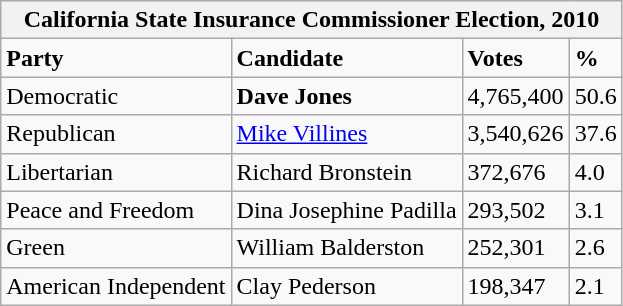<table class="wikitable">
<tr>
<th colspan="4">California State Insurance Commissioner Election, 2010</th>
</tr>
<tr>
<td><strong>Party</strong></td>
<td><strong>Candidate</strong></td>
<td><strong>Votes</strong></td>
<td><strong>%</strong></td>
</tr>
<tr>
<td>Democratic</td>
<td><strong>Dave Jones</strong></td>
<td>4,765,400</td>
<td>50.6</td>
</tr>
<tr>
<td>Republican</td>
<td><a href='#'>Mike Villines</a></td>
<td>3,540,626</td>
<td>37.6</td>
</tr>
<tr>
<td>Libertarian</td>
<td>Richard Bronstein</td>
<td>372,676</td>
<td>4.0</td>
</tr>
<tr>
<td>Peace and Freedom</td>
<td>Dina Josephine Padilla</td>
<td>293,502</td>
<td>3.1</td>
</tr>
<tr>
<td>Green</td>
<td>William Balderston</td>
<td>252,301</td>
<td>2.6</td>
</tr>
<tr>
<td>American Independent</td>
<td>Clay Pederson</td>
<td>198,347</td>
<td>2.1</td>
</tr>
</table>
